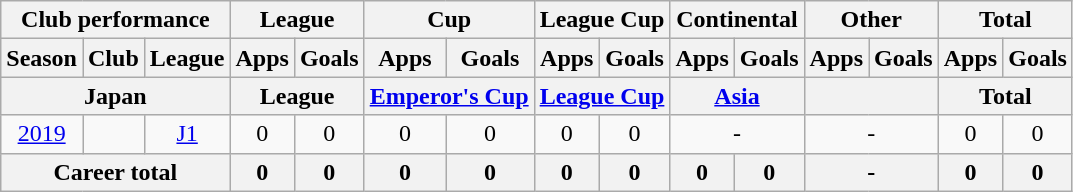<table class="wikitable" style="text-align:center">
<tr>
<th colspan=3>Club performance</th>
<th colspan=2>League</th>
<th colspan=2>Cup</th>
<th colspan=2>League Cup</th>
<th colspan=2>Continental</th>
<th colspan=2>Other</th>
<th colspan=2>Total</th>
</tr>
<tr>
<th>Season</th>
<th>Club</th>
<th>League</th>
<th>Apps</th>
<th>Goals</th>
<th>Apps</th>
<th>Goals</th>
<th>Apps</th>
<th>Goals</th>
<th>Apps</th>
<th>Goals</th>
<th>Apps</th>
<th>Goals</th>
<th>Apps</th>
<th>Goals</th>
</tr>
<tr>
<th colspan=3>Japan</th>
<th colspan=2>League</th>
<th colspan=2><a href='#'>Emperor's Cup</a></th>
<th colspan=2><a href='#'>League Cup</a></th>
<th colspan=2><a href='#'>Asia</a></th>
<th colspan=2></th>
<th colspan=2>Total</th>
</tr>
<tr>
<td><a href='#'>2019</a></td>
<td rowspan="1"></td>
<td rowspan="1"><a href='#'>J1</a></td>
<td>0</td>
<td>0</td>
<td>0</td>
<td>0</td>
<td>0</td>
<td>0</td>
<td colspan="2">-</td>
<td colspan="2">-</td>
<td>0</td>
<td>0</td>
</tr>
<tr>
<th colspan=3>Career total</th>
<th>0</th>
<th>0</th>
<th>0</th>
<th>0</th>
<th>0</th>
<th>0</th>
<th>0</th>
<th>0</th>
<th colspan="2">-</th>
<th>0</th>
<th>0</th>
</tr>
</table>
